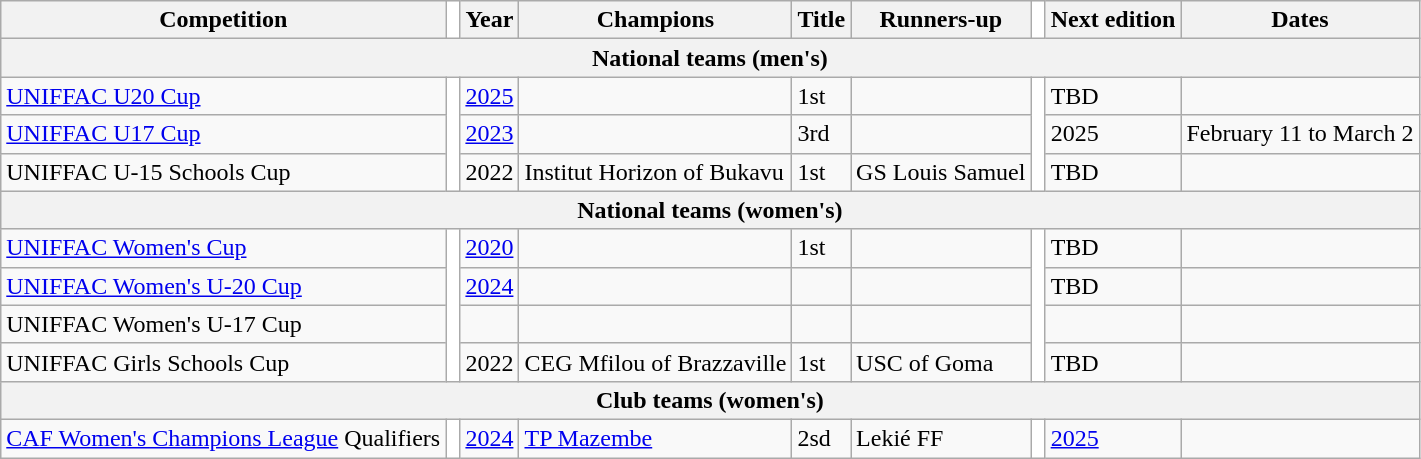<table class="wikitable">
<tr>
<th>Competition</th>
<td width="1%" style="background-color:#ffffff;"></td>
<th>Year</th>
<th>Champions</th>
<th>Title</th>
<th>Runners-up</th>
<td width="1%" style="background-color:#ffffff;"></td>
<th>Next edition</th>
<th>Dates</th>
</tr>
<tr>
<th colspan=9>National teams (men's)</th>
</tr>
<tr>
<td><a href='#'>UNIFFAC U20 Cup</a></td>
<td rowspan="3" style="background-color:#ffffff;"></td>
<td><a href='#'>2025</a></td>
<td></td>
<td>1st</td>
<td></td>
<td rowspan="3" style="background-color:#ffffff;"></td>
<td>TBD</td>
<td></td>
</tr>
<tr>
<td><a href='#'>UNIFFAC U17 Cup</a></td>
<td><a href='#'>2023</a></td>
<td></td>
<td>3rd</td>
<td></td>
<td>2025</td>
<td>February 11 to March 2</td>
</tr>
<tr>
<td>UNIFFAC U-15 Schools Cup</td>
<td>2022</td>
<td> Institut Horizon of Bukavu</td>
<td>1st</td>
<td> GS Louis Samuel</td>
<td>TBD</td>
<td></td>
</tr>
<tr>
<th colspan=9>National teams (women's)</th>
</tr>
<tr>
<td><a href='#'>UNIFFAC Women's Cup</a></td>
<td rowspan="4" style="background-color:#ffffff;"></td>
<td><a href='#'>2020</a></td>
<td></td>
<td>1st</td>
<td></td>
<td rowspan="4" style="background-color:#ffffff;"></td>
<td>TBD</td>
<td></td>
</tr>
<tr>
<td><a href='#'>UNIFFAC Women's U-20 Cup</a></td>
<td><a href='#'>2024</a></td>
<td></td>
<td></td>
<td></td>
<td>TBD</td>
<td></td>
</tr>
<tr>
<td>UNIFFAC Women's U-17 Cup</td>
<td></td>
<td></td>
<td></td>
<td></td>
<td></td>
<td></td>
</tr>
<tr>
<td>UNIFFAC Girls Schools Cup</td>
<td>2022</td>
<td> CEG Mfilou of Brazzaville</td>
<td>1st</td>
<td> USC of Goma</td>
<td>TBD</td>
<td></td>
</tr>
<tr>
<th colspan=9>Club teams (women's)</th>
</tr>
<tr>
<td><a href='#'>CAF Women's Champions League</a> Qualifiers</td>
<td style="background-color:#ffffff;"></td>
<td><a href='#'>2024</a></td>
<td> <a href='#'>TP Mazembe</a></td>
<td>2sd</td>
<td> Lekié FF</td>
<td style="background-color:#ffffff;"></td>
<td><a href='#'>2025</a></td>
<td></td>
</tr>
</table>
